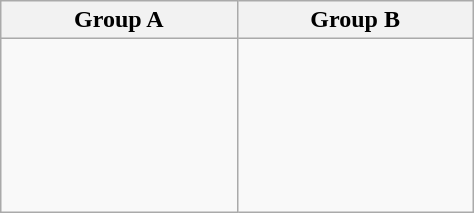<table class="wikitable" width=25%>
<tr>
<th width=50%>Group A</th>
<th width=50%>Group B</th>
</tr>
<tr>
<td valign=top><br><br>
<br>
<br>
<br>
<br>
</td>
<td valign=top><br><br>
<br>
<br>
<br>
<br>
</td>
</tr>
</table>
